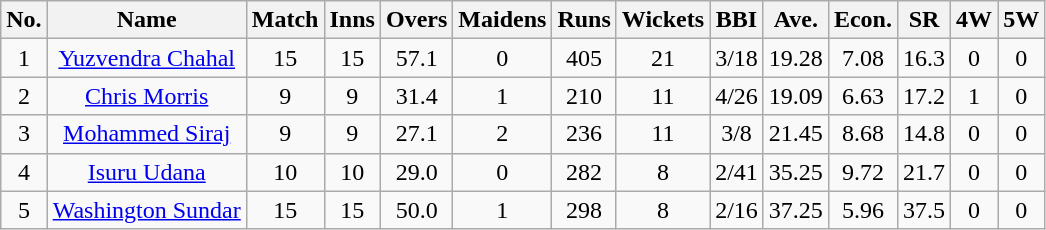<table class="wikitable sortable" style="text-align: center;">
<tr>
<th>No.</th>
<th>Name</th>
<th>Match</th>
<th>Inns</th>
<th>Overs</th>
<th>Maidens</th>
<th>Runs</th>
<th>Wickets</th>
<th>BBI</th>
<th>Ave.</th>
<th>Econ.</th>
<th>SR</th>
<th>4W</th>
<th>5W</th>
</tr>
<tr>
<td>1</td>
<td><a href='#'>Yuzvendra Chahal</a></td>
<td>15</td>
<td>15</td>
<td>57.1</td>
<td>0</td>
<td>405</td>
<td>21</td>
<td>3/18</td>
<td>19.28</td>
<td>7.08</td>
<td>16.3</td>
<td>0</td>
<td>0</td>
</tr>
<tr>
<td>2</td>
<td><a href='#'>Chris Morris</a></td>
<td>9</td>
<td>9</td>
<td>31.4</td>
<td>1</td>
<td>210</td>
<td>11</td>
<td>4/26</td>
<td>19.09</td>
<td>6.63</td>
<td>17.2</td>
<td>1</td>
<td>0</td>
</tr>
<tr>
<td>3</td>
<td><a href='#'>Mohammed Siraj</a></td>
<td>9</td>
<td>9</td>
<td>27.1</td>
<td>2</td>
<td>236</td>
<td>11</td>
<td>3/8</td>
<td>21.45</td>
<td>8.68</td>
<td>14.8</td>
<td>0</td>
<td>0</td>
</tr>
<tr>
<td>4</td>
<td><a href='#'>Isuru Udana</a></td>
<td>10</td>
<td>10</td>
<td>29.0</td>
<td>0</td>
<td>282</td>
<td>8</td>
<td>2/41</td>
<td>35.25</td>
<td>9.72</td>
<td>21.7</td>
<td>0</td>
<td>0</td>
</tr>
<tr>
<td>5</td>
<td><a href='#'>Washington Sundar</a></td>
<td>15</td>
<td>15</td>
<td>50.0</td>
<td>1</td>
<td>298</td>
<td>8</td>
<td>2/16</td>
<td>37.25</td>
<td>5.96</td>
<td>37.5</td>
<td>0</td>
<td>0</td>
</tr>
</table>
